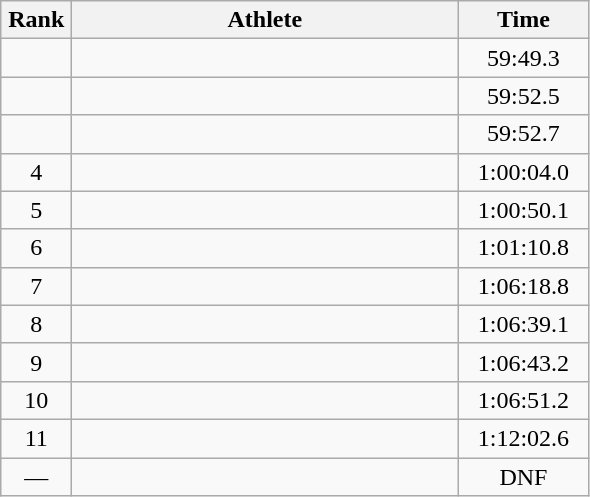<table class=wikitable style="text-align:center">
<tr>
<th width=40>Rank</th>
<th width=250>Athlete</th>
<th width=80>Time</th>
</tr>
<tr>
<td></td>
<td align=left></td>
<td>59:49.3</td>
</tr>
<tr>
<td></td>
<td align=left></td>
<td>59:52.5</td>
</tr>
<tr>
<td></td>
<td align=left></td>
<td>59:52.7</td>
</tr>
<tr>
<td>4</td>
<td align=left></td>
<td>1:00:04.0</td>
</tr>
<tr>
<td>5</td>
<td align=left></td>
<td>1:00:50.1</td>
</tr>
<tr>
<td>6</td>
<td align=left></td>
<td>1:01:10.8</td>
</tr>
<tr>
<td>7</td>
<td align=left></td>
<td>1:06:18.8</td>
</tr>
<tr>
<td>8</td>
<td align=left></td>
<td>1:06:39.1</td>
</tr>
<tr>
<td>9</td>
<td align=left></td>
<td>1:06:43.2</td>
</tr>
<tr>
<td>10</td>
<td align=left></td>
<td>1:06:51.2</td>
</tr>
<tr>
<td>11</td>
<td align=left></td>
<td>1:12:02.6</td>
</tr>
<tr>
<td>—</td>
<td align=left></td>
<td>DNF</td>
</tr>
</table>
